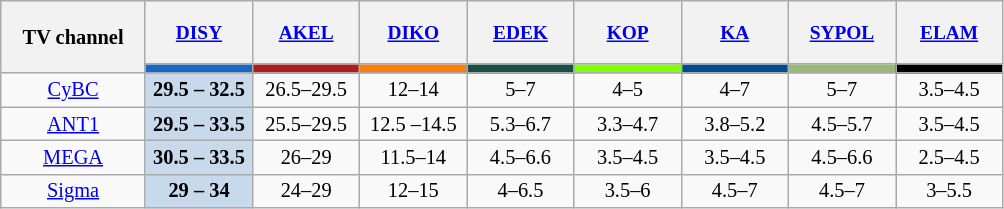<table class="wikitable" style="text-align:center; font-size:85%; line-height:16px; margin-bottom:0">
<tr style="height:42px; background:#e9e9e9;">
<th style="width:90px;" rowspan="2">TV channel</th>
<th style="font-size:95%"><a href='#'>DISY</a></th>
<th style="font-size:95%"><a href='#'>AKEL</a></th>
<th style="font-size:95%"><a href='#'>DIKO</a></th>
<th style="font-size:95%"><a href='#'>EDEK</a></th>
<th style="font-size:95%"><a href='#'>KOP</a></th>
<th style="font-size:95%"><a href='#'>KA</a></th>
<th style="font-size:95%"><a href='#'>SYPOL</a></th>
<th style="font-size:95%"><a href='#'>ELAM</a></th>
</tr>
<tr>
<th style="background:#1569C7; width:65px;"></th>
<th style="background:#B31B1B; width:65px;"></th>
<th style="background:#FF7E00; width:65px;"></th>
<th style="background:#164F46; width:65px;"></th>
<th style="background:#7FFF00; width:65px;"></th>
<th style="background:#004B91; width:65px;"></th>
<th style="background:#9AB973; width:65px;"></th>
<th style="background:#000000; width:65px;"></th>
</tr>
<tr>
<td><a href='#'>CyBC</a></td>
<td style="background:#C8D9EC"><strong>29.5 – 32.5</strong></td>
<td>26.5–29.5</td>
<td>12–14</td>
<td>5–7</td>
<td>4–5</td>
<td>4–7</td>
<td>5–7</td>
<td>3.5–4.5</td>
</tr>
<tr>
<td><a href='#'>ANT1</a></td>
<td style="background:#C8D9EC"><strong>29.5 – 33.5</strong></td>
<td>25.5–29.5</td>
<td>12.5 –14.5</td>
<td>5.3–6.7</td>
<td>3.3–4.7</td>
<td>3.8–5.2</td>
<td>4.5–5.7</td>
<td>3.5–4.5</td>
</tr>
<tr>
<td><a href='#'>MEGA</a></td>
<td style="background:#C8D9EC"><strong>30.5 – 33.5</strong></td>
<td>26–29</td>
<td>11.5–14</td>
<td>4.5–6.6</td>
<td>3.5–4.5</td>
<td>3.5–4.5</td>
<td>4.5–6.6</td>
<td>2.5–4.5</td>
</tr>
<tr>
<td><a href='#'>Sigma</a></td>
<td style="background:#C8D9EC"><strong>29 – 34</strong></td>
<td>24–29</td>
<td>12–15</td>
<td>4–6.5</td>
<td>3.5–6</td>
<td>4.5–7</td>
<td>4.5–7</td>
<td>3–5.5</td>
</tr>
</table>
